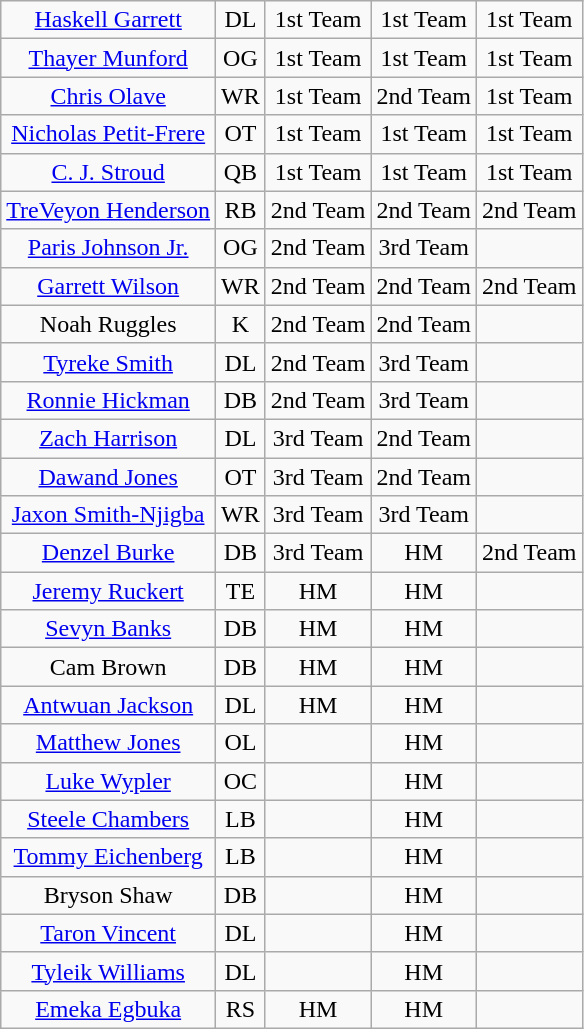<table class="wikitable sortable sortable" style="text-align: center">
<tr>
<td><a href='#'>Haskell Garrett</a></td>
<td>DL</td>
<td>1st Team</td>
<td>1st Team</td>
<td>1st Team</td>
</tr>
<tr>
<td><a href='#'>Thayer Munford</a></td>
<td>OG</td>
<td>1st Team</td>
<td>1st Team</td>
<td>1st Team</td>
</tr>
<tr>
<td><a href='#'>Chris Olave</a></td>
<td>WR</td>
<td>1st Team</td>
<td>2nd Team</td>
<td>1st Team</td>
</tr>
<tr>
<td><a href='#'>Nicholas Petit-Frere</a></td>
<td>OT</td>
<td>1st Team</td>
<td>1st Team</td>
<td>1st Team</td>
</tr>
<tr>
<td><a href='#'>C. J. Stroud</a></td>
<td>QB</td>
<td>1st Team</td>
<td>1st Team</td>
<td>1st Team</td>
</tr>
<tr>
<td><a href='#'>TreVeyon Henderson</a></td>
<td>RB</td>
<td>2nd Team</td>
<td>2nd Team</td>
<td>2nd Team</td>
</tr>
<tr>
<td><a href='#'>Paris Johnson Jr.</a></td>
<td>OG</td>
<td>2nd Team</td>
<td>3rd Team</td>
<td></td>
</tr>
<tr>
<td><a href='#'>Garrett Wilson</a></td>
<td>WR</td>
<td>2nd Team</td>
<td>2nd Team</td>
<td>2nd Team</td>
</tr>
<tr>
<td>Noah Ruggles</td>
<td>K</td>
<td>2nd Team</td>
<td>2nd Team</td>
<td></td>
</tr>
<tr>
<td><a href='#'>Tyreke Smith</a></td>
<td>DL</td>
<td>2nd Team</td>
<td>3rd Team</td>
<td></td>
</tr>
<tr>
<td><a href='#'>Ronnie Hickman</a></td>
<td>DB</td>
<td>2nd Team</td>
<td>3rd Team</td>
<td></td>
</tr>
<tr>
<td><a href='#'>Zach Harrison</a></td>
<td>DL</td>
<td>3rd Team</td>
<td>2nd Team</td>
<td></td>
</tr>
<tr>
<td><a href='#'>Dawand Jones</a></td>
<td>OT</td>
<td>3rd Team</td>
<td>2nd Team</td>
<td></td>
</tr>
<tr>
<td><a href='#'>Jaxon Smith-Njigba</a></td>
<td>WR</td>
<td>3rd Team</td>
<td>3rd Team</td>
<td></td>
</tr>
<tr>
<td><a href='#'>Denzel Burke</a></td>
<td>DB</td>
<td>3rd Team</td>
<td>HM</td>
<td>2nd Team</td>
</tr>
<tr>
<td><a href='#'>Jeremy Ruckert</a></td>
<td>TE</td>
<td>HM</td>
<td>HM</td>
<td></td>
</tr>
<tr>
<td><a href='#'>Sevyn Banks</a></td>
<td>DB</td>
<td>HM</td>
<td>HM</td>
<td></td>
</tr>
<tr>
<td>Cam Brown</td>
<td>DB</td>
<td>HM</td>
<td>HM</td>
<td></td>
</tr>
<tr>
<td><a href='#'>Antwuan Jackson</a></td>
<td>DL</td>
<td>HM</td>
<td>HM</td>
<td></td>
</tr>
<tr>
<td><a href='#'>Matthew Jones</a></td>
<td>OL</td>
<td></td>
<td>HM</td>
<td></td>
</tr>
<tr>
<td><a href='#'>Luke Wypler</a></td>
<td>OC</td>
<td></td>
<td>HM</td>
<td></td>
</tr>
<tr>
<td><a href='#'>Steele Chambers</a></td>
<td>LB</td>
<td></td>
<td>HM</td>
<td></td>
</tr>
<tr>
<td><a href='#'>Tommy Eichenberg</a></td>
<td>LB</td>
<td></td>
<td>HM</td>
<td></td>
</tr>
<tr>
<td>Bryson Shaw</td>
<td>DB</td>
<td></td>
<td>HM</td>
<td></td>
</tr>
<tr>
<td><a href='#'>Taron Vincent</a></td>
<td>DL</td>
<td></td>
<td>HM</td>
<td></td>
</tr>
<tr>
<td><a href='#'>Tyleik Williams</a></td>
<td>DL</td>
<td></td>
<td>HM</td>
<td></td>
</tr>
<tr>
<td><a href='#'>Emeka Egbuka</a></td>
<td>RS</td>
<td>HM</td>
<td>HM</td>
<td></td>
</tr>
</table>
